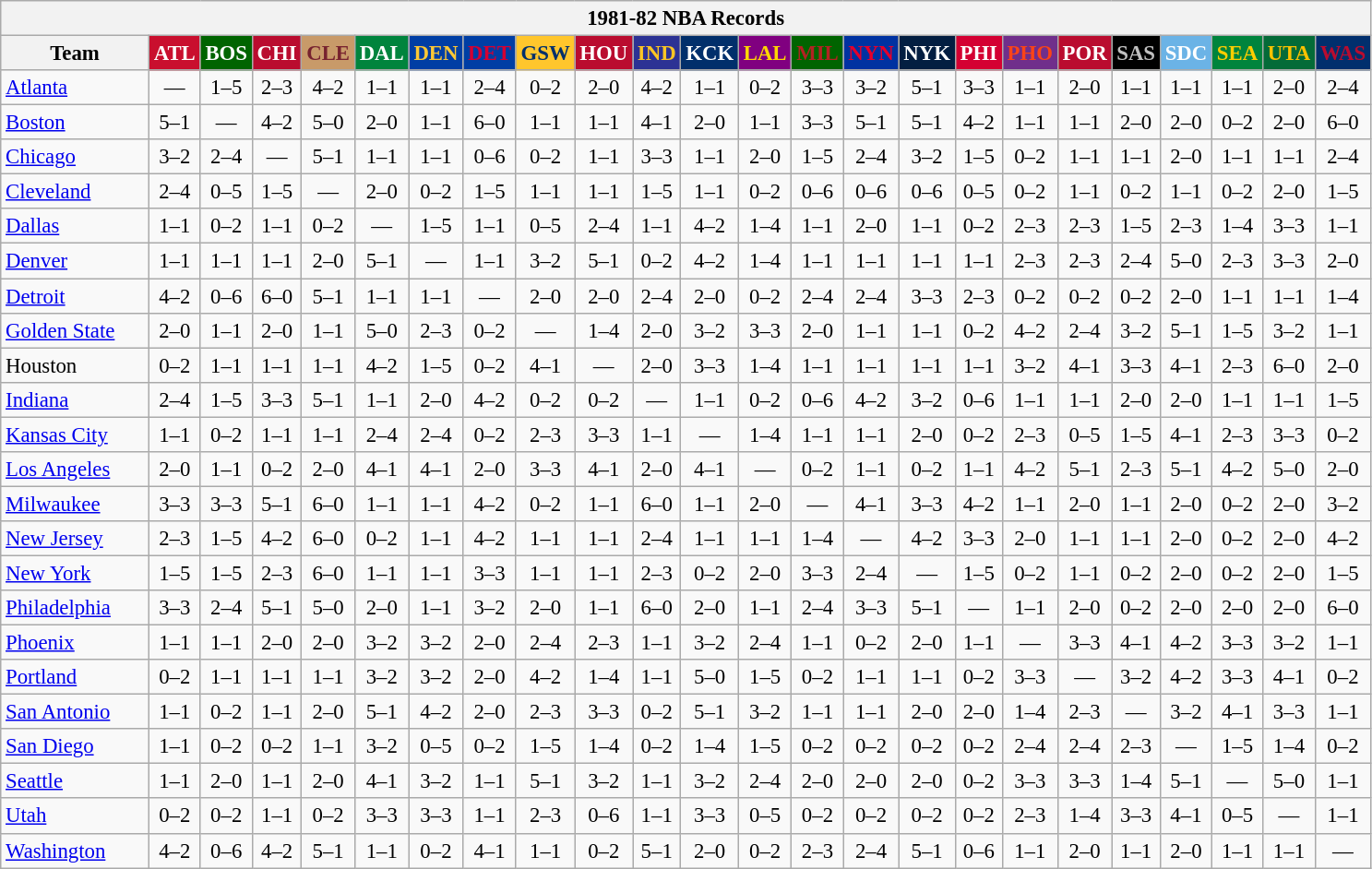<table class="wikitable" style="font-size:95%; text-align:center;">
<tr>
<th colspan=24>1981-82 NBA Records</th>
</tr>
<tr>
<th width=100>Team</th>
<th style="background:#C90F2E;color:#FFFFFF;width=35">ATL</th>
<th style="background:#006400;color:#FFFFFF;width=35">BOS</th>
<th style="background:#BA0C2F;color:#FFFFFF;width=35">CHI</th>
<th style="background:#C89A69;color:#77222F;width=35">CLE</th>
<th style="background:#00843D;color:#FFFFFF;width=35">DAL</th>
<th style="background:#003EA4;color:#FDC835;width=35">DEN</th>
<th style="background:#003EA4;color:#D50032;width=35">DET</th>
<th style="background:#FFC62C;color:#012F6B;width=35">GSW</th>
<th style="background:#BA0C2F;color:#FFFFFF;width=35">HOU</th>
<th style="background:#2C3294;color:#FCC624;width=35">IND</th>
<th style="background:#012F6B;color:#FFFFFF;width=35">KCK</th>
<th style="background:#800080;color:#FFD700;width=35">LAL</th>
<th style="background:#006400;color:#B22222;width=35">MIL</th>
<th style="background:#0032A1;color:#E5002B;width=35">NYN</th>
<th style="background:#031E41;color:#FFFFFF;width=35">NYK</th>
<th style="background:#D40032;color:#FFFFFF;width=35">PHI</th>
<th style="background:#702F8B;color:#FA4417;width=35">PHO</th>
<th style="background:#BA0C2F;color:#FFFFFF;width=35">POR</th>
<th style="background:#000000;color:#C0C0C0;width=35">SAS</th>
<th style="background:#6BB3E6;color:#FFFFFF;width=35">SDC</th>
<th style="background:#00843D;color:#FFCD01;width=35">SEA</th>
<th style="background:#046B38;color:#FCC200;width=35">UTA</th>
<th style="background:#012F6D;color:#BA0C2F;width=35">WAS</th>
</tr>
<tr>
<td style="text-align:left;"><a href='#'>Atlanta</a></td>
<td>—</td>
<td>1–5</td>
<td>2–3</td>
<td>4–2</td>
<td>1–1</td>
<td>1–1</td>
<td>2–4</td>
<td>0–2</td>
<td>2–0</td>
<td>4–2</td>
<td>1–1</td>
<td>0–2</td>
<td>3–3</td>
<td>3–2</td>
<td>5–1</td>
<td>3–3</td>
<td>1–1</td>
<td>2–0</td>
<td>1–1</td>
<td>1–1</td>
<td>1–1</td>
<td>2–0</td>
<td>2–4</td>
</tr>
<tr>
<td style="text-align:left;"><a href='#'>Boston</a></td>
<td>5–1</td>
<td>—</td>
<td>4–2</td>
<td>5–0</td>
<td>2–0</td>
<td>1–1</td>
<td>6–0</td>
<td>1–1</td>
<td>1–1</td>
<td>4–1</td>
<td>2–0</td>
<td>1–1</td>
<td>3–3</td>
<td>5–1</td>
<td>5–1</td>
<td>4–2</td>
<td>1–1</td>
<td>1–1</td>
<td>2–0</td>
<td>2–0</td>
<td>0–2</td>
<td>2–0</td>
<td>6–0</td>
</tr>
<tr>
<td style="text-align:left;"><a href='#'>Chicago</a></td>
<td>3–2</td>
<td>2–4</td>
<td>—</td>
<td>5–1</td>
<td>1–1</td>
<td>1–1</td>
<td>0–6</td>
<td>0–2</td>
<td>1–1</td>
<td>3–3</td>
<td>1–1</td>
<td>2–0</td>
<td>1–5</td>
<td>2–4</td>
<td>3–2</td>
<td>1–5</td>
<td>0–2</td>
<td>1–1</td>
<td>1–1</td>
<td>2–0</td>
<td>1–1</td>
<td>1–1</td>
<td>2–4</td>
</tr>
<tr>
<td style="text-align:left;"><a href='#'>Cleveland</a></td>
<td>2–4</td>
<td>0–5</td>
<td>1–5</td>
<td>—</td>
<td>2–0</td>
<td>0–2</td>
<td>1–5</td>
<td>1–1</td>
<td>1–1</td>
<td>1–5</td>
<td>1–1</td>
<td>0–2</td>
<td>0–6</td>
<td>0–6</td>
<td>0–6</td>
<td>0–5</td>
<td>0–2</td>
<td>1–1</td>
<td>0–2</td>
<td>1–1</td>
<td>0–2</td>
<td>2–0</td>
<td>1–5</td>
</tr>
<tr>
<td style="text-align:left;"><a href='#'>Dallas</a></td>
<td>1–1</td>
<td>0–2</td>
<td>1–1</td>
<td>0–2</td>
<td>—</td>
<td>1–5</td>
<td>1–1</td>
<td>0–5</td>
<td>2–4</td>
<td>1–1</td>
<td>4–2</td>
<td>1–4</td>
<td>1–1</td>
<td>2–0</td>
<td>1–1</td>
<td>0–2</td>
<td>2–3</td>
<td>2–3</td>
<td>1–5</td>
<td>2–3</td>
<td>1–4</td>
<td>3–3</td>
<td>1–1</td>
</tr>
<tr>
<td style="text-align:left;"><a href='#'>Denver</a></td>
<td>1–1</td>
<td>1–1</td>
<td>1–1</td>
<td>2–0</td>
<td>5–1</td>
<td>—</td>
<td>1–1</td>
<td>3–2</td>
<td>5–1</td>
<td>0–2</td>
<td>4–2</td>
<td>1–4</td>
<td>1–1</td>
<td>1–1</td>
<td>1–1</td>
<td>1–1</td>
<td>2–3</td>
<td>2–3</td>
<td>2–4</td>
<td>5–0</td>
<td>2–3</td>
<td>3–3</td>
<td>2–0</td>
</tr>
<tr>
<td style="text-align:left;"><a href='#'>Detroit</a></td>
<td>4–2</td>
<td>0–6</td>
<td>6–0</td>
<td>5–1</td>
<td>1–1</td>
<td>1–1</td>
<td>—</td>
<td>2–0</td>
<td>2–0</td>
<td>2–4</td>
<td>2–0</td>
<td>0–2</td>
<td>2–4</td>
<td>2–4</td>
<td>3–3</td>
<td>2–3</td>
<td>0–2</td>
<td>0–2</td>
<td>0–2</td>
<td>2–0</td>
<td>1–1</td>
<td>1–1</td>
<td>1–4</td>
</tr>
<tr>
<td style="text-align:left;"><a href='#'>Golden State</a></td>
<td>2–0</td>
<td>1–1</td>
<td>2–0</td>
<td>1–1</td>
<td>5–0</td>
<td>2–3</td>
<td>0–2</td>
<td>—</td>
<td>1–4</td>
<td>2–0</td>
<td>3–2</td>
<td>3–3</td>
<td>2–0</td>
<td>1–1</td>
<td>1–1</td>
<td>0–2</td>
<td>4–2</td>
<td>2–4</td>
<td>3–2</td>
<td>5–1</td>
<td>1–5</td>
<td>3–2</td>
<td>1–1</td>
</tr>
<tr>
<td style="text-align:left;">Houston</td>
<td>0–2</td>
<td>1–1</td>
<td>1–1</td>
<td>1–1</td>
<td>4–2</td>
<td>1–5</td>
<td>0–2</td>
<td>4–1</td>
<td>—</td>
<td>2–0</td>
<td>3–3</td>
<td>1–4</td>
<td>1–1</td>
<td>1–1</td>
<td>1–1</td>
<td>1–1</td>
<td>3–2</td>
<td>4–1</td>
<td>3–3</td>
<td>4–1</td>
<td>2–3</td>
<td>6–0</td>
<td>2–0</td>
</tr>
<tr>
<td style="text-align:left;"><a href='#'>Indiana</a></td>
<td>2–4</td>
<td>1–5</td>
<td>3–3</td>
<td>5–1</td>
<td>1–1</td>
<td>2–0</td>
<td>4–2</td>
<td>0–2</td>
<td>0–2</td>
<td>—</td>
<td>1–1</td>
<td>0–2</td>
<td>0–6</td>
<td>4–2</td>
<td>3–2</td>
<td>0–6</td>
<td>1–1</td>
<td>1–1</td>
<td>2–0</td>
<td>2–0</td>
<td>1–1</td>
<td>1–1</td>
<td>1–5</td>
</tr>
<tr>
<td style="text-align:left;"><a href='#'>Kansas City</a></td>
<td>1–1</td>
<td>0–2</td>
<td>1–1</td>
<td>1–1</td>
<td>2–4</td>
<td>2–4</td>
<td>0–2</td>
<td>2–3</td>
<td>3–3</td>
<td>1–1</td>
<td>—</td>
<td>1–4</td>
<td>1–1</td>
<td>1–1</td>
<td>2–0</td>
<td>0–2</td>
<td>2–3</td>
<td>0–5</td>
<td>1–5</td>
<td>4–1</td>
<td>2–3</td>
<td>3–3</td>
<td>0–2</td>
</tr>
<tr>
<td style="text-align:left;"><a href='#'>Los Angeles</a></td>
<td>2–0</td>
<td>1–1</td>
<td>0–2</td>
<td>2–0</td>
<td>4–1</td>
<td>4–1</td>
<td>2–0</td>
<td>3–3</td>
<td>4–1</td>
<td>2–0</td>
<td>4–1</td>
<td>—</td>
<td>0–2</td>
<td>1–1</td>
<td>0–2</td>
<td>1–1</td>
<td>4–2</td>
<td>5–1</td>
<td>2–3</td>
<td>5–1</td>
<td>4–2</td>
<td>5–0</td>
<td>2–0</td>
</tr>
<tr>
<td style="text-align:left;"><a href='#'>Milwaukee</a></td>
<td>3–3</td>
<td>3–3</td>
<td>5–1</td>
<td>6–0</td>
<td>1–1</td>
<td>1–1</td>
<td>4–2</td>
<td>0–2</td>
<td>1–1</td>
<td>6–0</td>
<td>1–1</td>
<td>2–0</td>
<td>—</td>
<td>4–1</td>
<td>3–3</td>
<td>4–2</td>
<td>1–1</td>
<td>2–0</td>
<td>1–1</td>
<td>2–0</td>
<td>0–2</td>
<td>2–0</td>
<td>3–2</td>
</tr>
<tr>
<td style="text-align:left;"><a href='#'>New Jersey</a></td>
<td>2–3</td>
<td>1–5</td>
<td>4–2</td>
<td>6–0</td>
<td>0–2</td>
<td>1–1</td>
<td>4–2</td>
<td>1–1</td>
<td>1–1</td>
<td>2–4</td>
<td>1–1</td>
<td>1–1</td>
<td>1–4</td>
<td>—</td>
<td>4–2</td>
<td>3–3</td>
<td>2–0</td>
<td>1–1</td>
<td>1–1</td>
<td>2–0</td>
<td>0–2</td>
<td>2–0</td>
<td>4–2</td>
</tr>
<tr>
<td style="text-align:left;"><a href='#'>New York</a></td>
<td>1–5</td>
<td>1–5</td>
<td>2–3</td>
<td>6–0</td>
<td>1–1</td>
<td>1–1</td>
<td>3–3</td>
<td>1–1</td>
<td>1–1</td>
<td>2–3</td>
<td>0–2</td>
<td>2–0</td>
<td>3–3</td>
<td>2–4</td>
<td>—</td>
<td>1–5</td>
<td>0–2</td>
<td>1–1</td>
<td>0–2</td>
<td>2–0</td>
<td>0–2</td>
<td>2–0</td>
<td>1–5</td>
</tr>
<tr>
<td style="text-align:left;"><a href='#'>Philadelphia</a></td>
<td>3–3</td>
<td>2–4</td>
<td>5–1</td>
<td>5–0</td>
<td>2–0</td>
<td>1–1</td>
<td>3–2</td>
<td>2–0</td>
<td>1–1</td>
<td>6–0</td>
<td>2–0</td>
<td>1–1</td>
<td>2–4</td>
<td>3–3</td>
<td>5–1</td>
<td>—</td>
<td>1–1</td>
<td>2–0</td>
<td>0–2</td>
<td>2–0</td>
<td>2–0</td>
<td>2–0</td>
<td>6–0</td>
</tr>
<tr>
<td style="text-align:left;"><a href='#'>Phoenix</a></td>
<td>1–1</td>
<td>1–1</td>
<td>2–0</td>
<td>2–0</td>
<td>3–2</td>
<td>3–2</td>
<td>2–0</td>
<td>2–4</td>
<td>2–3</td>
<td>1–1</td>
<td>3–2</td>
<td>2–4</td>
<td>1–1</td>
<td>0–2</td>
<td>2–0</td>
<td>1–1</td>
<td>—</td>
<td>3–3</td>
<td>4–1</td>
<td>4–2</td>
<td>3–3</td>
<td>3–2</td>
<td>1–1</td>
</tr>
<tr>
<td style="text-align:left;"><a href='#'>Portland</a></td>
<td>0–2</td>
<td>1–1</td>
<td>1–1</td>
<td>1–1</td>
<td>3–2</td>
<td>3–2</td>
<td>2–0</td>
<td>4–2</td>
<td>1–4</td>
<td>1–1</td>
<td>5–0</td>
<td>1–5</td>
<td>0–2</td>
<td>1–1</td>
<td>1–1</td>
<td>0–2</td>
<td>3–3</td>
<td>—</td>
<td>3–2</td>
<td>4–2</td>
<td>3–3</td>
<td>4–1</td>
<td>0–2</td>
</tr>
<tr>
<td style="text-align:left;"><a href='#'>San Antonio</a></td>
<td>1–1</td>
<td>0–2</td>
<td>1–1</td>
<td>2–0</td>
<td>5–1</td>
<td>4–2</td>
<td>2–0</td>
<td>2–3</td>
<td>3–3</td>
<td>0–2</td>
<td>5–1</td>
<td>3–2</td>
<td>1–1</td>
<td>1–1</td>
<td>2–0</td>
<td>2–0</td>
<td>1–4</td>
<td>2–3</td>
<td>—</td>
<td>3–2</td>
<td>4–1</td>
<td>3–3</td>
<td>1–1</td>
</tr>
<tr>
<td style="text-align:left;"><a href='#'>San Diego</a></td>
<td>1–1</td>
<td>0–2</td>
<td>0–2</td>
<td>1–1</td>
<td>3–2</td>
<td>0–5</td>
<td>0–2</td>
<td>1–5</td>
<td>1–4</td>
<td>0–2</td>
<td>1–4</td>
<td>1–5</td>
<td>0–2</td>
<td>0–2</td>
<td>0–2</td>
<td>0–2</td>
<td>2–4</td>
<td>2–4</td>
<td>2–3</td>
<td>—</td>
<td>1–5</td>
<td>1–4</td>
<td>0–2</td>
</tr>
<tr>
<td style="text-align:left;"><a href='#'>Seattle</a></td>
<td>1–1</td>
<td>2–0</td>
<td>1–1</td>
<td>2–0</td>
<td>4–1</td>
<td>3–2</td>
<td>1–1</td>
<td>5–1</td>
<td>3–2</td>
<td>1–1</td>
<td>3–2</td>
<td>2–4</td>
<td>2–0</td>
<td>2–0</td>
<td>2–0</td>
<td>0–2</td>
<td>3–3</td>
<td>3–3</td>
<td>1–4</td>
<td>5–1</td>
<td>—</td>
<td>5–0</td>
<td>1–1</td>
</tr>
<tr>
<td style="text-align:left;"><a href='#'>Utah</a></td>
<td>0–2</td>
<td>0–2</td>
<td>1–1</td>
<td>0–2</td>
<td>3–3</td>
<td>3–3</td>
<td>1–1</td>
<td>2–3</td>
<td>0–6</td>
<td>1–1</td>
<td>3–3</td>
<td>0–5</td>
<td>0–2</td>
<td>0–2</td>
<td>0–2</td>
<td>0–2</td>
<td>2–3</td>
<td>1–4</td>
<td>3–3</td>
<td>4–1</td>
<td>0–5</td>
<td>—</td>
<td>1–1</td>
</tr>
<tr>
<td style="text-align:left;"><a href='#'>Washington</a></td>
<td>4–2</td>
<td>0–6</td>
<td>4–2</td>
<td>5–1</td>
<td>1–1</td>
<td>0–2</td>
<td>4–1</td>
<td>1–1</td>
<td>0–2</td>
<td>5–1</td>
<td>2–0</td>
<td>0–2</td>
<td>2–3</td>
<td>2–4</td>
<td>5–1</td>
<td>0–6</td>
<td>1–1</td>
<td>2–0</td>
<td>1–1</td>
<td>2–0</td>
<td>1–1</td>
<td>1–1</td>
<td>—</td>
</tr>
</table>
